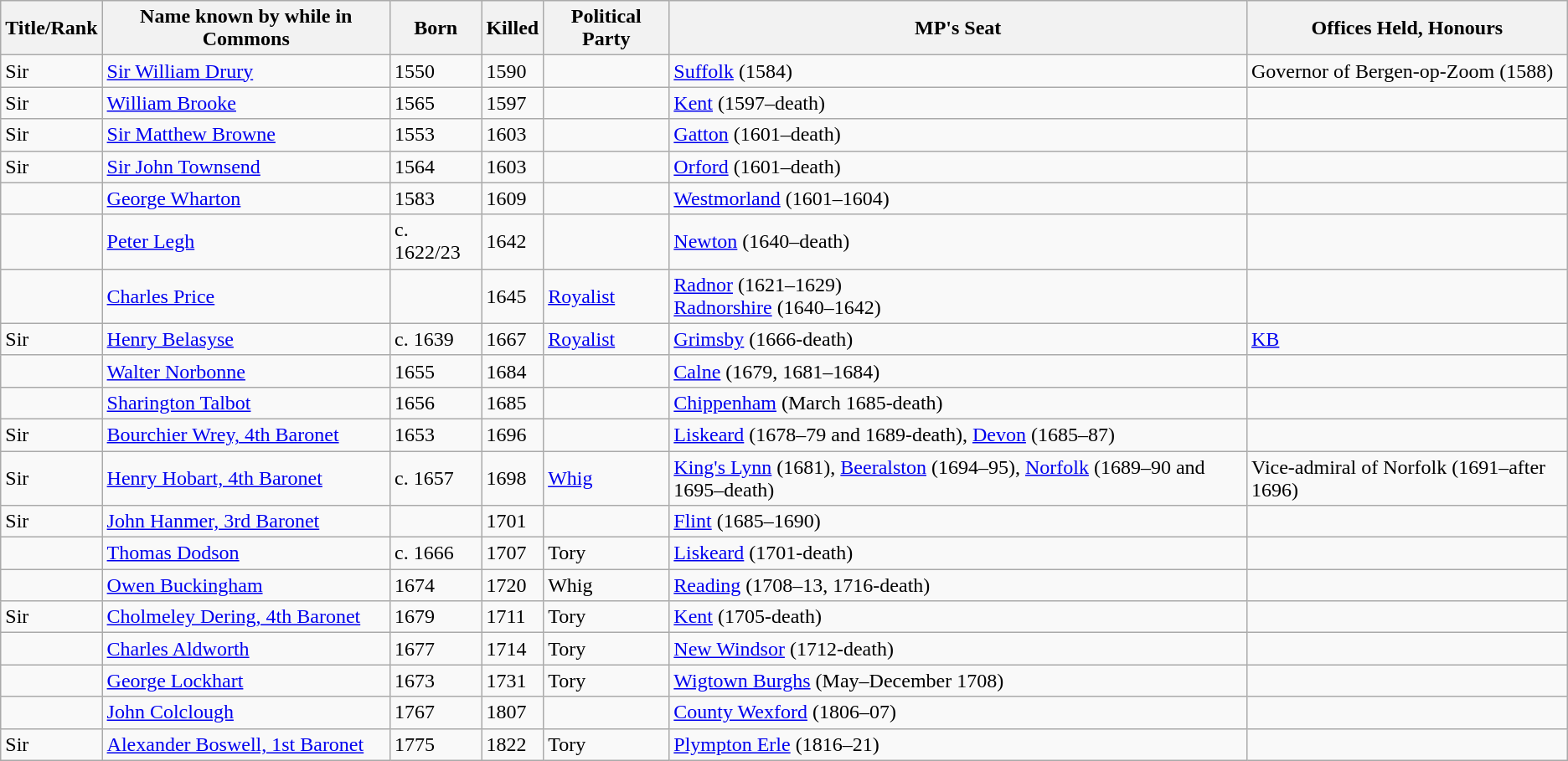<table class="wikitable sortable">
<tr>
<th>Title/Rank</th>
<th>Name known by while in Commons</th>
<th>Born</th>
<th>Killed</th>
<th>Political Party</th>
<th>MP's Seat</th>
<th>Offices Held, Honours</th>
</tr>
<tr>
<td>Sir</td>
<td><a href='#'>Sir William Drury</a></td>
<td>1550</td>
<td>1590</td>
<td></td>
<td><a href='#'>Suffolk</a> (1584)</td>
<td>Governor of Bergen-op-Zoom (1588)</td>
</tr>
<tr>
<td>Sir</td>
<td><a href='#'>William Brooke</a></td>
<td>1565</td>
<td>1597</td>
<td></td>
<td><a href='#'>Kent</a> (1597–death)</td>
<td></td>
</tr>
<tr ā>
<td>Sir</td>
<td><a href='#'>Sir Matthew Browne</a></td>
<td>1553</td>
<td>1603</td>
<td></td>
<td><a href='#'>Gatton</a> (1601–death)</td>
<td></td>
</tr>
<tr>
<td>Sir</td>
<td><a href='#'>Sir John Townsend</a></td>
<td>1564</td>
<td>1603</td>
<td></td>
<td><a href='#'>Orford</a> (1601–death)</td>
<td></td>
</tr>
<tr>
<td></td>
<td><a href='#'>George Wharton</a></td>
<td>1583</td>
<td>1609</td>
<td></td>
<td><a href='#'>Westmorland</a> (1601–1604)</td>
<td></td>
</tr>
<tr>
<td></td>
<td><a href='#'>Peter Legh</a></td>
<td>c. 1622/23</td>
<td>1642</td>
<td></td>
<td><a href='#'>Newton</a> (1640–death)</td>
<td></td>
</tr>
<tr>
<td></td>
<td><a href='#'>Charles Price</a></td>
<td></td>
<td>1645</td>
<td><a href='#'>Royalist</a></td>
<td><a href='#'>Radnor</a> (1621–1629)<br><a href='#'>Radnorshire</a> (1640–1642)</td>
<td></td>
</tr>
<tr>
<td>Sir</td>
<td><a href='#'>Henry Belasyse</a></td>
<td>c. 1639</td>
<td>1667</td>
<td><a href='#'>Royalist</a></td>
<td><a href='#'>Grimsby</a> (1666-death)</td>
<td><a href='#'>KB</a></td>
</tr>
<tr>
<td></td>
<td><a href='#'>Walter Norbonne</a></td>
<td>1655</td>
<td>1684</td>
<td></td>
<td><a href='#'>Calne</a> (1679, 1681–1684)</td>
<td></td>
</tr>
<tr>
<td></td>
<td><a href='#'>Sharington Talbot</a></td>
<td>1656</td>
<td>1685</td>
<td></td>
<td><a href='#'>Chippenham</a> (March 1685-death)</td>
<td></td>
</tr>
<tr>
<td>Sir</td>
<td><a href='#'>Bourchier Wrey, 4th Baronet</a></td>
<td>1653</td>
<td>1696</td>
<td></td>
<td><a href='#'>Liskeard</a> (1678–79 and 1689-death), <a href='#'>Devon</a> (1685–87)</td>
<td></td>
</tr>
<tr>
<td>Sir</td>
<td><a href='#'>Henry Hobart, 4th Baronet</a></td>
<td>c. 1657</td>
<td>1698</td>
<td><a href='#'>Whig</a></td>
<td><a href='#'>King's Lynn</a> (1681), <a href='#'>Beeralston</a> (1694–95), <a href='#'>Norfolk</a> (1689–90 and 1695–death)</td>
<td>Vice-admiral of Norfolk (1691–after 1696)</td>
</tr>
<tr>
<td>Sir</td>
<td><a href='#'>John Hanmer, 3rd Baronet</a></td>
<td></td>
<td>1701</td>
<td></td>
<td><a href='#'>Flint</a> (1685–1690)</td>
</tr>
<tr>
<td></td>
<td><a href='#'>Thomas Dodson</a></td>
<td>c. 1666</td>
<td>1707</td>
<td>Tory</td>
<td><a href='#'>Liskeard</a> (1701-death)</td>
<td></td>
</tr>
<tr>
<td></td>
<td><a href='#'>Owen Buckingham</a></td>
<td>1674</td>
<td>1720</td>
<td>Whig</td>
<td><a href='#'>Reading</a> (1708–13, 1716-death)</td>
<td></td>
</tr>
<tr>
<td>Sir</td>
<td><a href='#'>Cholmeley Dering, 4th Baronet</a></td>
<td>1679</td>
<td>1711</td>
<td>Tory</td>
<td><a href='#'>Kent</a> (1705-death)</td>
<td></td>
</tr>
<tr>
<td></td>
<td><a href='#'>Charles Aldworth</a></td>
<td>1677</td>
<td>1714</td>
<td>Tory</td>
<td><a href='#'>New Windsor</a> (1712-death)</td>
<td></td>
</tr>
<tr>
<td></td>
<td><a href='#'>George Lockhart</a></td>
<td>1673</td>
<td>1731</td>
<td>Tory</td>
<td><a href='#'>Wigtown Burghs</a> (May–December 1708)</td>
<td></td>
</tr>
<tr>
<td></td>
<td><a href='#'>John Colclough</a></td>
<td>1767</td>
<td>1807</td>
<td></td>
<td><a href='#'>County Wexford</a> (1806–07)</td>
<td></td>
</tr>
<tr>
<td>Sir</td>
<td><a href='#'>Alexander Boswell, 1st Baronet</a></td>
<td>1775</td>
<td>1822</td>
<td>Tory</td>
<td><a href='#'>Plympton Erle</a> (1816–21)</td>
<td></td>
</tr>
</table>
